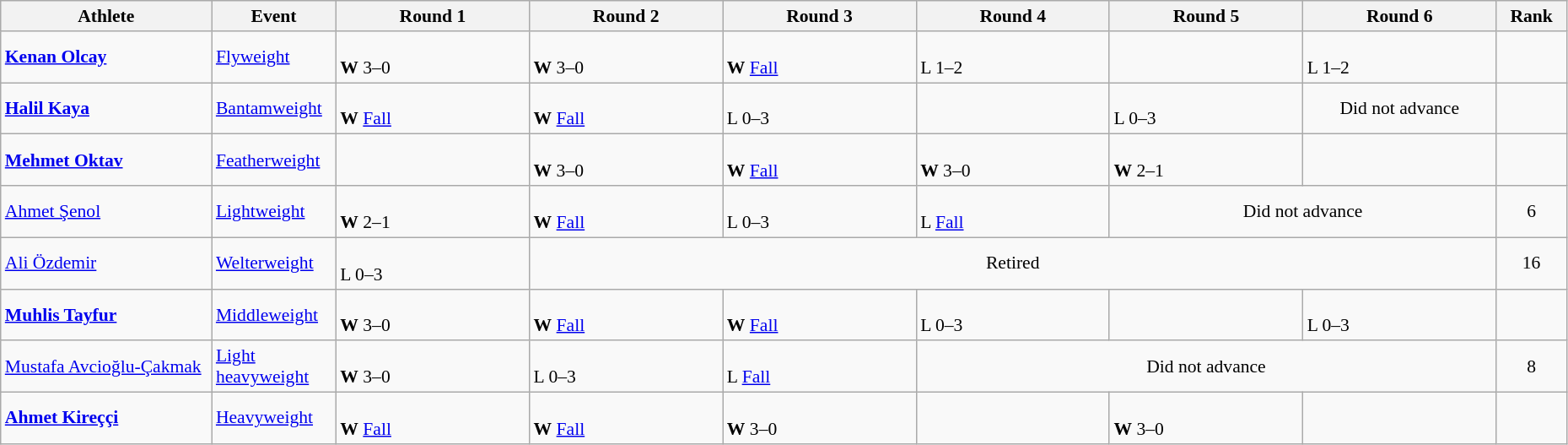<table class="wikitable" width="98%" style="text-align:left; font-size:90%">
<tr>
<th width="12%">Athlete</th>
<th width="5%">Event</th>
<th width="11%">Round 1</th>
<th width="11%">Round 2</th>
<th width="11%">Round 3</th>
<th width="11%">Round 4</th>
<th width="11%">Round 5</th>
<th width="11%">Round 6</th>
<th width="4%">Rank</th>
</tr>
<tr>
<td><strong><a href='#'>Kenan Olcay</a></strong></td>
<td><a href='#'>Flyweight</a></td>
<td><br><strong>W</strong> 3–0</td>
<td><br><strong>W</strong> 3–0</td>
<td><br><strong>W</strong> <a href='#'>Fall</a></td>
<td><br>L 1–2</td>
<td></td>
<td><br>L 1–2</td>
<td align=center></td>
</tr>
<tr>
<td><strong><a href='#'>Halil Kaya</a></strong></td>
<td><a href='#'>Bantamweight</a></td>
<td><br><strong>W</strong> <a href='#'>Fall</a></td>
<td><br><strong>W</strong> <a href='#'>Fall</a></td>
<td><br>L 0–3</td>
<td></td>
<td><br>L 0–3</td>
<td align=center>Did not advance</td>
<td align=center></td>
</tr>
<tr>
<td><strong><a href='#'>Mehmet Oktav</a></strong></td>
<td><a href='#'>Featherweight</a></td>
<td></td>
<td><br><strong>W</strong> 3–0</td>
<td><br><strong>W</strong> <a href='#'>Fall</a></td>
<td><br><strong>W</strong> 3–0</td>
<td><br><strong>W</strong> 2–1</td>
<td></td>
<td align=center></td>
</tr>
<tr>
<td><a href='#'>Ahmet Şenol</a></td>
<td><a href='#'>Lightweight</a></td>
<td><br><strong>W</strong> 2–1</td>
<td><br><strong>W</strong> <a href='#'>Fall</a></td>
<td><br>L 0–3</td>
<td><br>L <a href='#'>Fall</a></td>
<td colspan=2 align=center>Did not advance</td>
<td align=center>6</td>
</tr>
<tr>
<td><a href='#'>Ali Özdemir</a></td>
<td><a href='#'>Welterweight</a></td>
<td><br>L 0–3</td>
<td colspan=5 align=center>Retired</td>
<td align=center>16</td>
</tr>
<tr>
<td><strong><a href='#'>Muhlis Tayfur</a></strong></td>
<td><a href='#'>Middleweight</a></td>
<td><br><strong>W</strong> 3–0</td>
<td><br><strong>W</strong> <a href='#'>Fall</a></td>
<td><br><strong>W</strong> <a href='#'>Fall</a></td>
<td><br>L 0–3</td>
<td></td>
<td><br>L 0–3</td>
<td align=center></td>
</tr>
<tr>
<td><a href='#'>Mustafa Avcioğlu-Çakmak</a></td>
<td><a href='#'>Light heavyweight</a></td>
<td><br><strong>W</strong> 3–0</td>
<td><br>L 0–3</td>
<td><br>L <a href='#'>Fall</a></td>
<td colspan=3 align=center>Did not advance</td>
<td align=center>8</td>
</tr>
<tr>
<td><strong><a href='#'>Ahmet Kireççi</a></strong></td>
<td><a href='#'>Heavyweight</a></td>
<td><br><strong>W</strong> <a href='#'>Fall</a></td>
<td><br><strong>W</strong> <a href='#'>Fall</a></td>
<td><br><strong>W</strong> 3–0</td>
<td></td>
<td><br><strong>W</strong> 3–0</td>
<td></td>
<td align=center></td>
</tr>
</table>
